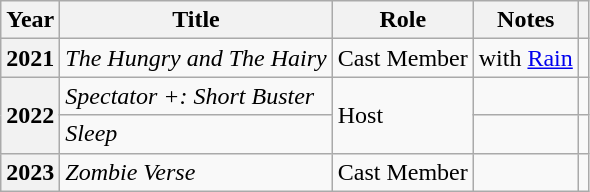<table class="wikitable plainrowheaders">
<tr>
<th scope="col">Year</th>
<th scope="col">Title</th>
<th scope="col">Role</th>
<th scope="col">Notes</th>
<th scope="col" class="unsortable"></th>
</tr>
<tr>
<th scope="row">2021</th>
<td><em>The Hungry and The Hairy</em></td>
<td>Cast Member</td>
<td>with <a href='#'>Rain</a></td>
<td></td>
</tr>
<tr>
<th scope="row" rowspan=2>2022</th>
<td><em>Spectator +: Short Buster</em></td>
<td rowspan=2>Host</td>
<td></td>
<td></td>
</tr>
<tr>
<td><em>Sleep</em></td>
<td></td>
<td></td>
</tr>
<tr>
<th scope="row">2023</th>
<td><em>Zombie Verse</em></td>
<td>Cast Member</td>
<td></td>
<td></td>
</tr>
</table>
